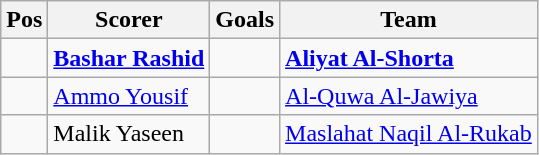<table class="wikitable">
<tr>
<th>Pos</th>
<th>Scorer</th>
<th>Goals</th>
<th>Team</th>
</tr>
<tr>
<td></td>
<td><strong><a href='#'>Bashar Rashid</a></strong></td>
<td></td>
<td><strong><a href='#'>Aliyat Al-Shorta</a></strong></td>
</tr>
<tr>
<td></td>
<td><a href='#'>Ammo Yousif</a></td>
<td></td>
<td><a href='#'>Al-Quwa Al-Jawiya</a></td>
</tr>
<tr>
<td></td>
<td>Malik Yaseen</td>
<td></td>
<td><a href='#'>Maslahat Naqil Al-Rukab</a></td>
</tr>
</table>
